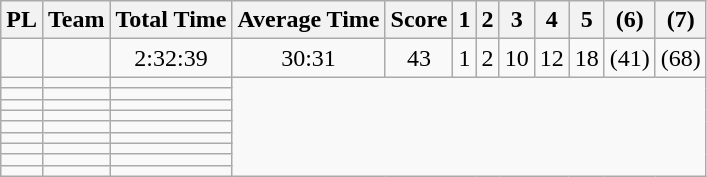<table class="wikitable sortable" style="text-align:center">
<tr>
<th>PL</th>
<th>Team</th>
<th>Total Time</th>
<th>Average Time</th>
<th>Score</th>
<th>1</th>
<th>2</th>
<th>3</th>
<th>4</th>
<th>5</th>
<th>(6)</th>
<th>(7)</th>
</tr>
<tr>
<td></td>
<td></td>
<td>2:32:39</td>
<td>30:31</td>
<td>43</td>
<td>1</td>
<td>2</td>
<td>10</td>
<td>12</td>
<td>18</td>
<td>(41)</td>
<td>(68)</td>
</tr>
<tr>
<td></td>
<td></td>
<td></td>
</tr>
<tr>
<td></td>
<td></td>
<td></td>
</tr>
<tr>
<td></td>
<td></td>
<td></td>
</tr>
<tr>
<td></td>
<td></td>
<td></td>
</tr>
<tr>
<td></td>
<td></td>
<td></td>
</tr>
<tr>
<td></td>
<td></td>
<td></td>
</tr>
<tr>
<td></td>
<td></td>
<td></td>
</tr>
<tr>
<td></td>
<td></td>
<td></td>
</tr>
<tr>
<td></td>
<td></td>
<td></td>
</tr>
</table>
